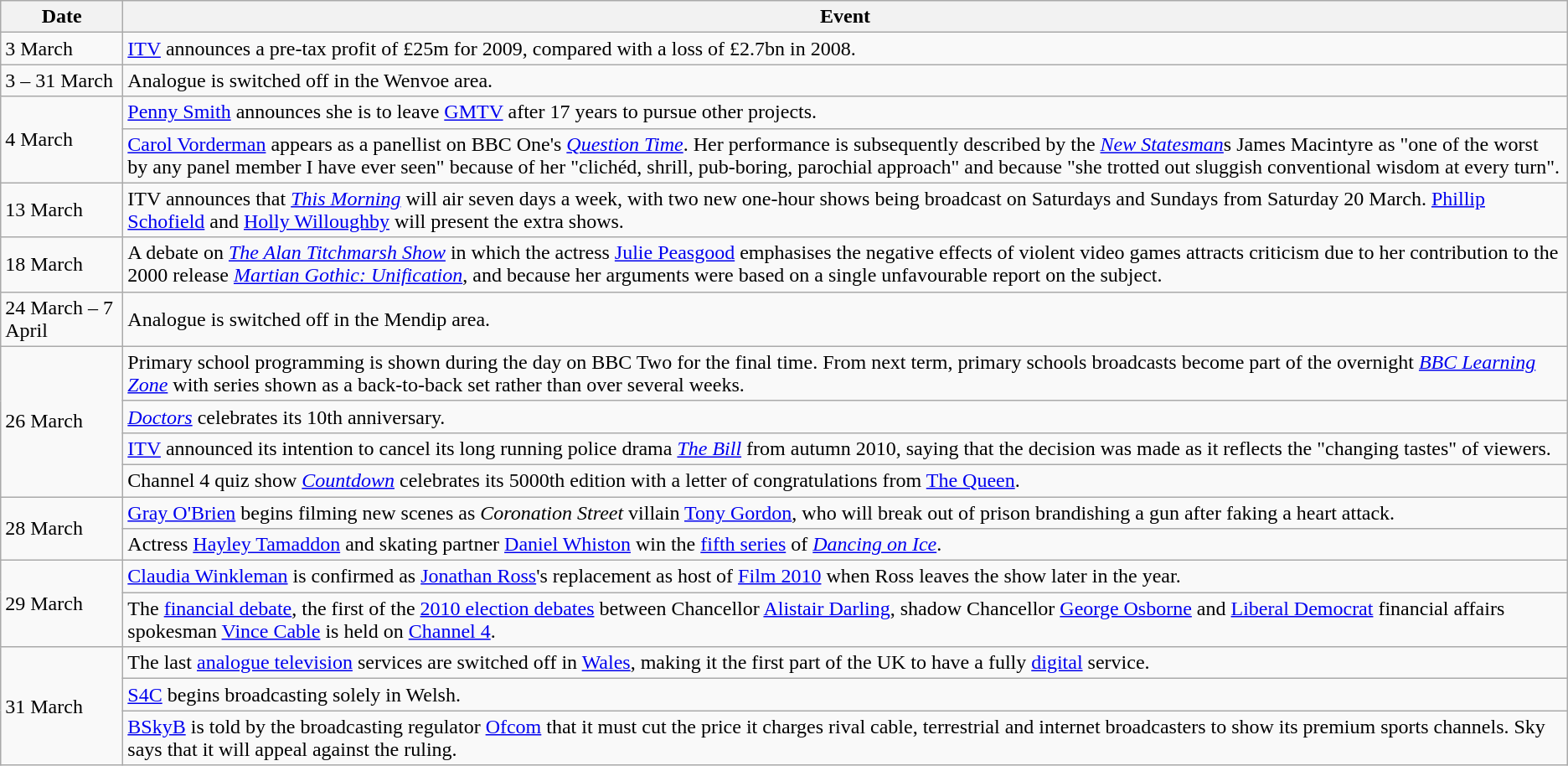<table class="wikitable">
<tr>
<th width=90>Date</th>
<th>Event</th>
</tr>
<tr>
<td>3 March</td>
<td><a href='#'>ITV</a> announces a pre-tax profit of £25m for 2009, compared with a loss of £2.7bn in 2008.</td>
</tr>
<tr>
<td>3 – 31 March</td>
<td>Analogue is switched off in the Wenvoe area.</td>
</tr>
<tr>
<td rowspan=2>4 March</td>
<td><a href='#'>Penny Smith</a> announces she is to leave <a href='#'>GMTV</a> after 17 years to pursue other projects.</td>
</tr>
<tr>
<td><a href='#'>Carol Vorderman</a> appears as a panellist on BBC One's <em><a href='#'>Question Time</a></em>. Her performance is subsequently described by the <em><a href='#'>New Statesman</a></em>s James Macintyre as "one of the worst by any panel member I have ever seen" because of her "clichéd, shrill, pub-boring, parochial approach" and because "she trotted out sluggish conventional wisdom at every turn".</td>
</tr>
<tr>
<td>13 March</td>
<td>ITV announces that <em><a href='#'>This Morning</a></em> will air seven days a week, with two new one-hour shows being broadcast on Saturdays and Sundays from Saturday 20 March. <a href='#'>Phillip Schofield</a> and <a href='#'>Holly Willoughby</a> will present the extra shows.</td>
</tr>
<tr>
<td>18 March</td>
<td>A debate on <em><a href='#'>The Alan Titchmarsh Show</a></em> in which the actress <a href='#'>Julie Peasgood</a> emphasises the negative effects of violent video games attracts criticism due to her contribution to the 2000 release <em><a href='#'>Martian Gothic: Unification</a></em>, and because her arguments were based on a single unfavourable report on the subject.</td>
</tr>
<tr>
<td>24 March – 7 April</td>
<td>Analogue is switched off in the Mendip area.</td>
</tr>
<tr>
<td rowspan=4>26 March</td>
<td>Primary school programming is shown during the day on BBC Two for the final time. From next term, primary schools broadcasts become part of the overnight <em><a href='#'>BBC Learning Zone</a></em> with series shown as a back-to-back set rather than over several weeks.</td>
</tr>
<tr>
<td><em><a href='#'>Doctors</a></em> celebrates its 10th anniversary.</td>
</tr>
<tr>
<td><a href='#'>ITV</a> announced its intention to cancel its long running police drama <em><a href='#'>The Bill</a></em> from autumn 2010, saying that the decision was made as it reflects the "changing tastes" of viewers.</td>
</tr>
<tr>
<td>Channel 4 quiz show <em><a href='#'>Countdown</a></em> celebrates its 5000th edition with a letter of congratulations from <a href='#'>The Queen</a>.</td>
</tr>
<tr>
<td rowspan=2>28 March</td>
<td><a href='#'>Gray O'Brien</a> begins filming new scenes as <em>Coronation Street</em> villain <a href='#'>Tony Gordon</a>, who will break out of prison brandishing a gun after faking a heart attack.</td>
</tr>
<tr>
<td>Actress <a href='#'>Hayley Tamaddon</a> and skating partner <a href='#'>Daniel Whiston</a> win the <a href='#'>fifth series</a> of <em><a href='#'>Dancing on Ice</a></em>.</td>
</tr>
<tr>
<td rowspan=2>29 March</td>
<td><a href='#'>Claudia Winkleman</a> is confirmed as <a href='#'>Jonathan Ross</a>'s replacement as host of <a href='#'>Film 2010</a> when Ross leaves the show later in the year.</td>
</tr>
<tr>
<td>The <a href='#'>financial debate</a>, the first of the <a href='#'>2010 election debates</a> between Chancellor <a href='#'>Alistair Darling</a>, shadow Chancellor <a href='#'>George Osborne</a> and <a href='#'>Liberal Democrat</a> financial affairs spokesman <a href='#'>Vince Cable</a> is held on <a href='#'>Channel 4</a>.</td>
</tr>
<tr>
<td rowspan=3>31 March</td>
<td>The last <a href='#'>analogue television</a> services are switched off in <a href='#'>Wales</a>, making it the first part of the UK to have a fully <a href='#'>digital</a> service.</td>
</tr>
<tr>
<td><a href='#'>S4C</a> begins broadcasting solely in Welsh.</td>
</tr>
<tr>
<td><a href='#'>BSkyB</a> is told by the broadcasting regulator <a href='#'>Ofcom</a> that it must cut the price it charges rival cable, terrestrial and internet broadcasters to show its premium sports channels. Sky says that it will appeal against the ruling.</td>
</tr>
</table>
